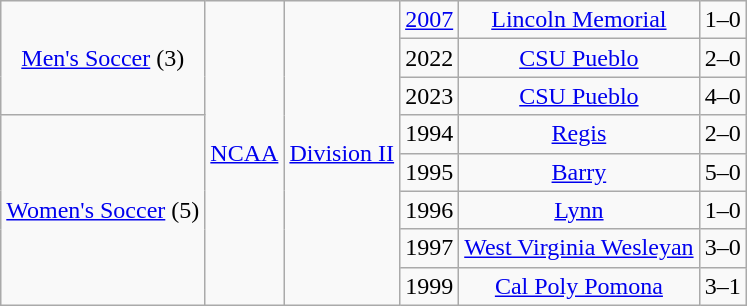<table class="wikitable" style="text-align:center">
<tr align="center">
<td rowspan="3"><a href='#'>Men's Soccer</a> (3)</td>
<td rowspan="8"><a href='#'>NCAA</a></td>
<td rowspan="8"><a href='#'>Division II</a></td>
<td><a href='#'>2007</a></td>
<td><a href='#'>Lincoln Memorial</a></td>
<td>1–0</td>
</tr>
<tr align="center">
<td>2022</td>
<td><a href='#'>CSU Pueblo</a></td>
<td>2–0</td>
</tr>
<tr align="center">
<td>2023</td>
<td><a href='#'>CSU Pueblo</a></td>
<td>4–0</td>
</tr>
<tr align="center">
<td rowspan="6"><a href='#'>Women's Soccer</a> (5)</td>
<td>1994</td>
<td><a href='#'>Regis</a></td>
<td>2–0</td>
</tr>
<tr align="center">
<td>1995</td>
<td><a href='#'>Barry</a></td>
<td>5–0</td>
</tr>
<tr align="center">
<td>1996</td>
<td><a href='#'>Lynn</a></td>
<td>1–0</td>
</tr>
<tr align="center">
<td>1997</td>
<td><a href='#'>West Virginia Wesleyan</a></td>
<td>3–0</td>
</tr>
<tr align="center">
<td>1999</td>
<td><a href='#'>Cal Poly Pomona</a></td>
<td>3–1</td>
</tr>
</table>
